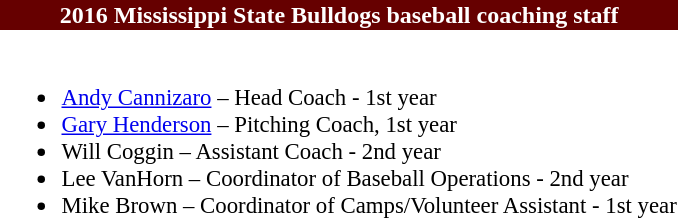<table class="toccolours" style="text-align: left;">
<tr>
<td colspan="9" style="background-color: #600; color: #FFFFFF; text-align:center;"><strong>2016 Mississippi State Bulldogs baseball coaching staff</strong></td>
</tr>
<tr>
<td style="font-size: 95%;" valign="top"><br><ul><li><a href='#'>Andy Cannizaro</a> – Head Coach - 1st year</li><li><a href='#'>Gary Henderson</a> – Pitching Coach, 1st year</li><li>Will Coggin – Assistant Coach - 2nd year</li><li>Lee VanHorn – Coordinator of Baseball Operations - 2nd year</li><li>Mike Brown – Coordinator of Camps/Volunteer Assistant - 1st year</li></ul></td>
</tr>
</table>
